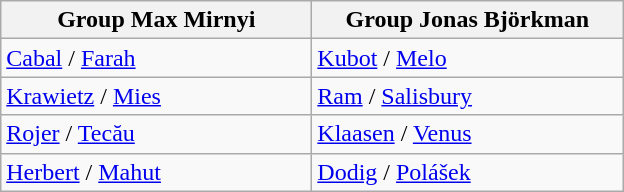<table class="wikitable">
<tr>
<th width=200>Group Max Mirnyi</th>
<th width=200>Group Jonas Björkman</th>
</tr>
<tr>
<td> <a href='#'>Cabal</a> /  <a href='#'>Farah</a></td>
<td> <a href='#'>Kubot</a> /  <a href='#'>Melo</a></td>
</tr>
<tr>
<td> <a href='#'>Krawietz</a> /  <a href='#'>Mies</a></td>
<td> <a href='#'>Ram</a> /  <a href='#'>Salisbury</a></td>
</tr>
<tr>
<td> <a href='#'>Rojer</a> /  <a href='#'>Tecău</a></td>
<td> <a href='#'>Klaasen</a> /  <a href='#'>Venus</a></td>
</tr>
<tr>
<td> <a href='#'>Herbert</a> /  <a href='#'>Mahut</a></td>
<td> <a href='#'>Dodig</a> /  <a href='#'>Polášek</a></td>
</tr>
</table>
